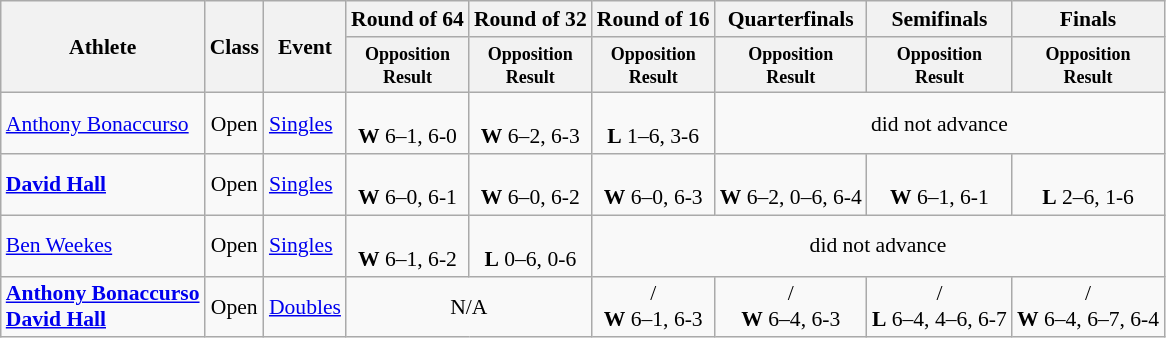<table class=wikitable style="font-size:90%">
<tr>
<th rowspan="2">Athlete</th>
<th rowspan="2">Class</th>
<th rowspan="2">Event</th>
<th>Round of 64</th>
<th>Round of 32</th>
<th>Round of 16</th>
<th>Quarterfinals</th>
<th>Semifinals</th>
<th>Finals</th>
</tr>
<tr>
<th style="line-height:1em"><small>Opposition<br>Result</small></th>
<th style="line-height:1em"><small>Opposition<br>Result</small></th>
<th style="line-height:1em"><small>Opposition<br>Result</small></th>
<th style="line-height:1em"><small>Opposition<br>Result</small></th>
<th style="line-height:1em"><small>Opposition<br>Result</small></th>
<th style="line-height:1em"><small>Opposition<br>Result</small></th>
</tr>
<tr>
<td><a href='#'>Anthony Bonaccurso</a></td>
<td style="text-align:center;">Open</td>
<td><a href='#'>Singles</a></td>
<td style="text-align:center;"><br><strong>W</strong> 6–1, 6-0</td>
<td style="text-align:center;"><br><strong>W</strong> 6–2, 6-3</td>
<td style="text-align:center;"><br><strong>L</strong> 1–6, 3-6</td>
<td style="text-align:center;" colspan="3">did not advance</td>
</tr>
<tr>
<td><strong><a href='#'>David Hall</a></strong></td>
<td style="text-align:center;">Open</td>
<td><a href='#'>Singles</a></td>
<td style="text-align:center;"><br><strong>W</strong> 6–0, 6-1</td>
<td style="text-align:center;"><br><strong>W</strong> 6–0, 6-2</td>
<td style="text-align:center;"><br><strong>W</strong> 6–0, 6-3</td>
<td style="text-align:center;"><br><strong>W</strong> 6–2, 0–6, 6-4</td>
<td style="text-align:center;"><br><strong>W</strong> 6–1, 6-1</td>
<td style="text-align:center;"><br><strong>L</strong> 2–6, 1-6 </td>
</tr>
<tr>
<td><a href='#'>Ben Weekes</a></td>
<td style="text-align:center;">Open</td>
<td><a href='#'>Singles</a></td>
<td style="text-align:center;"><br><strong>W</strong> 6–1, 6-2</td>
<td style="text-align:center;"><br><strong>L</strong> 0–6, 0-6</td>
<td style="text-align:center;" colspan="4">did not advance</td>
</tr>
<tr>
<td><strong><a href='#'>Anthony Bonaccurso</a></strong><br> <strong><a href='#'>David Hall</a></strong></td>
<td style="text-align:center;">Open</td>
<td><a href='#'>Doubles</a></td>
<td style="text-align:center;" colspan="2">N/A</td>
<td style="text-align:center;"> / <br><strong>W</strong> 6–1, 6-3</td>
<td style="text-align:center;"> / <br><strong>W</strong> 6–4, 6-3</td>
<td style="text-align:center;"> / <br><strong>L</strong> 6–4, 4–6, 6-7</td>
<td style="text-align:center;"> / <br><strong>W</strong> 6–4, 6–7, 6-4 </td>
</tr>
</table>
